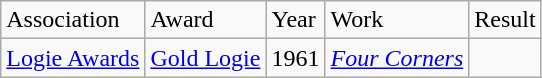<table class="wikitable">
<tr>
<td>Association</td>
<td>Award</td>
<td>Year</td>
<td>Work</td>
<td>Result</td>
</tr>
<tr>
<td><a href='#'>Logie Awards</a></td>
<td><a href='#'>Gold Logie</a></td>
<td>1961</td>
<td><em><a href='#'>Four Corners</a></em></td>
<td></td>
</tr>
</table>
